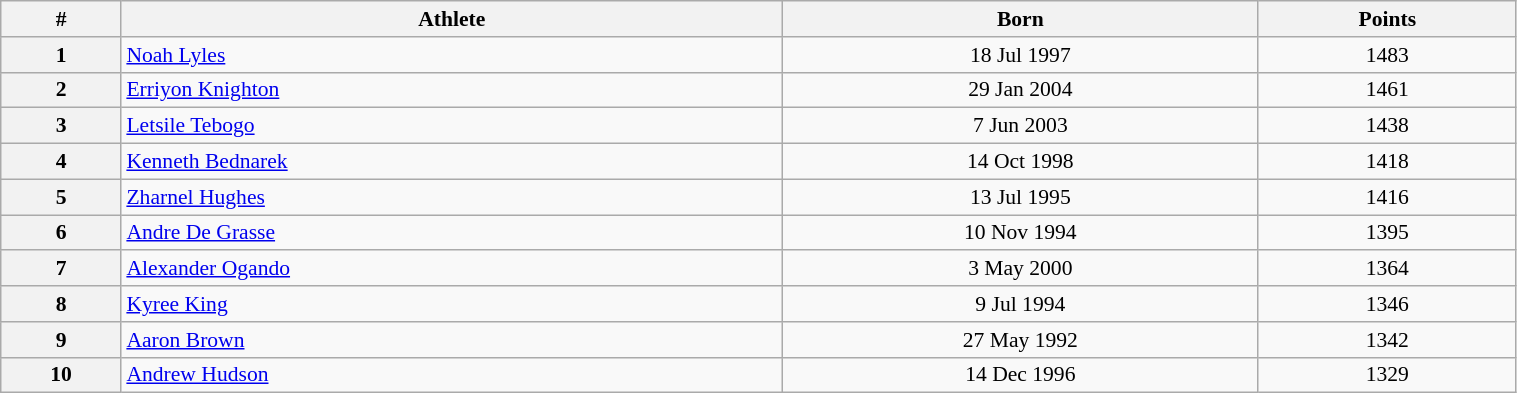<table class="wikitable" width=80% style="font-size:90%; text-align:center;">
<tr>
<th>#</th>
<th>Athlete</th>
<th>Born</th>
<th>Points</th>
</tr>
<tr>
<th>1</th>
<td align=left> <a href='#'>Noah Lyles</a></td>
<td>18 Jul 1997</td>
<td>1483</td>
</tr>
<tr>
<th>2</th>
<td align=left> <a href='#'>Erriyon Knighton</a></td>
<td>29 Jan 2004</td>
<td>1461</td>
</tr>
<tr>
<th>3</th>
<td align=left> <a href='#'>Letsile Tebogo</a></td>
<td>7 Jun 2003</td>
<td>1438</td>
</tr>
<tr>
<th>4</th>
<td align=left> <a href='#'>Kenneth Bednarek</a></td>
<td>14 Oct 1998</td>
<td>1418</td>
</tr>
<tr>
<th>5</th>
<td align=left> <a href='#'>Zharnel Hughes</a></td>
<td>13 Jul 1995</td>
<td>1416</td>
</tr>
<tr>
<th>6</th>
<td align=left> <a href='#'>Andre De Grasse</a></td>
<td>10 Nov 1994</td>
<td>1395</td>
</tr>
<tr>
<th>7</th>
<td align=left> <a href='#'>Alexander Ogando</a></td>
<td>3 May 2000</td>
<td>1364</td>
</tr>
<tr>
<th>8</th>
<td align=left> <a href='#'>Kyree King</a></td>
<td>9 Jul 1994</td>
<td>1346</td>
</tr>
<tr>
<th>9</th>
<td align=left> <a href='#'>Aaron Brown</a></td>
<td>27 May 1992</td>
<td>1342</td>
</tr>
<tr>
<th>10</th>
<td align=left> <a href='#'>Andrew Hudson</a></td>
<td>14 Dec 1996</td>
<td>1329</td>
</tr>
</table>
